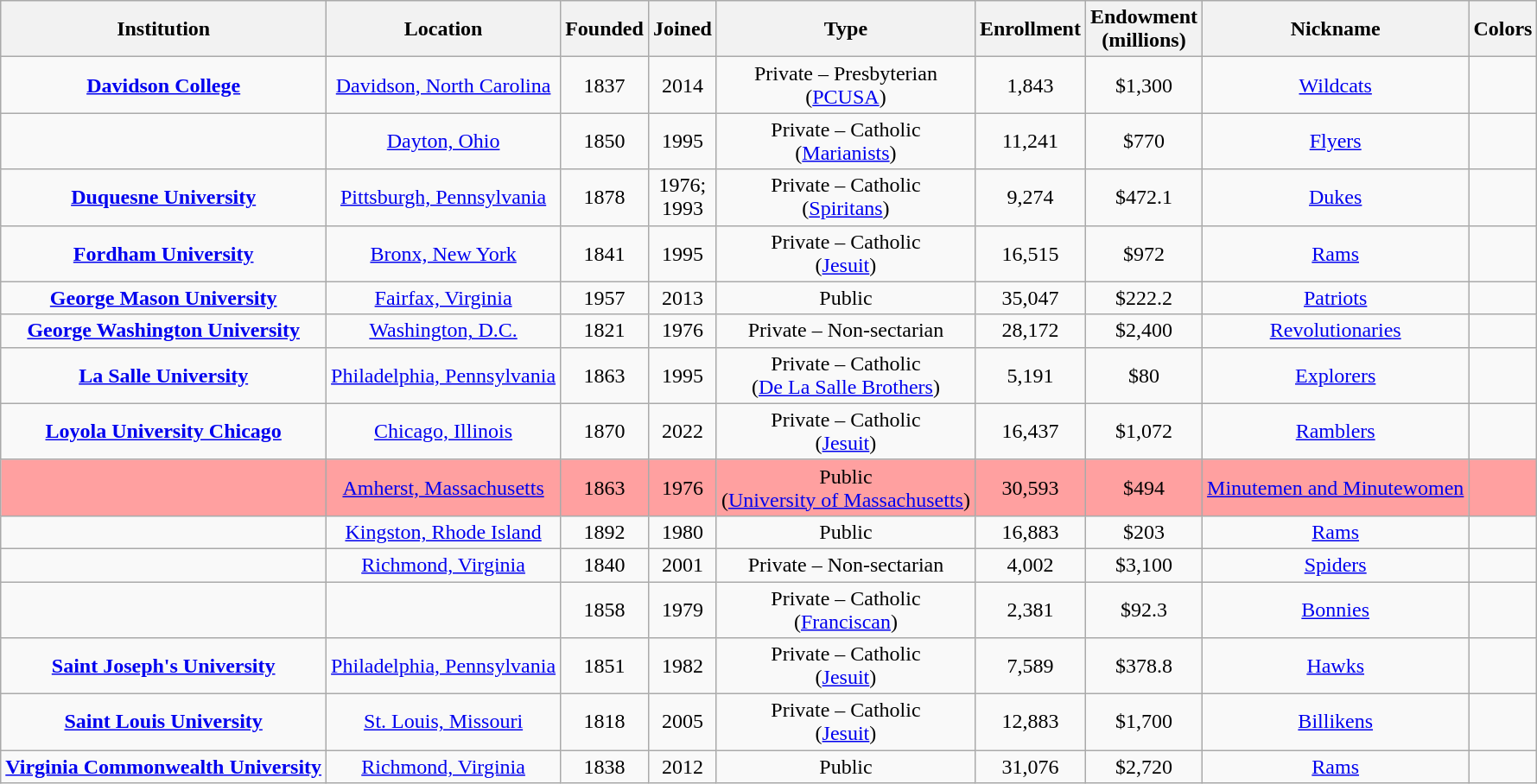<table class="wikitable sortable" style="text-align:center">
<tr>
<th>Institution</th>
<th>Location</th>
<th>Founded</th>
<th>Joined</th>
<th>Type</th>
<th>Enrollment</th>
<th>Endowment<br>(millions)</th>
<th>Nickname</th>
<th class="unsortable">Colors</th>
</tr>
<tr>
<td><strong><a href='#'>Davidson College</a></strong></td>
<td><a href='#'>Davidson, North Carolina</a></td>
<td>1837</td>
<td>2014</td>
<td>Private – Presbyterian <br>(<a href='#'>PCUSA</a>)</td>
<td>1,843</td>
<td>$1,300</td>
<td><a href='#'>Wildcats</a></td>
<td></td>
</tr>
<tr>
<td></td>
<td><a href='#'>Dayton, Ohio</a></td>
<td>1850</td>
<td>1995</td>
<td>Private – Catholic <br>(<a href='#'>Marianists</a>)</td>
<td>11,241</td>
<td>$770</td>
<td><a href='#'>Flyers</a></td>
<td></td>
</tr>
<tr>
<td><strong><a href='#'>Duquesne University</a></strong></td>
<td><a href='#'>Pittsburgh, Pennsylvania</a></td>
<td>1878</td>
<td>1976;<br>1993</td>
<td>Private – Catholic <br>(<a href='#'>Spiritans</a>)</td>
<td>9,274</td>
<td>$472.1</td>
<td><a href='#'>Dukes</a></td>
<td></td>
</tr>
<tr>
<td><strong><a href='#'>Fordham University</a></strong></td>
<td><a href='#'>Bronx, New York</a></td>
<td>1841</td>
<td>1995</td>
<td>Private – Catholic <br>(<a href='#'>Jesuit</a>)</td>
<td>16,515</td>
<td>$972</td>
<td><a href='#'>Rams</a></td>
<td></td>
</tr>
<tr>
<td><strong><a href='#'>George Mason University</a></strong></td>
<td><a href='#'>Fairfax, Virginia</a></td>
<td>1957</td>
<td>2013</td>
<td>Public</td>
<td>35,047</td>
<td>$222.2</td>
<td><a href='#'>Patriots</a></td>
<td></td>
</tr>
<tr>
<td><strong><a href='#'>George Washington University</a></strong></td>
<td><a href='#'>Washington, D.C.</a></td>
<td>1821</td>
<td>1976</td>
<td>Private – Non-sectarian</td>
<td>28,172</td>
<td>$2,400</td>
<td><a href='#'>Revolutionaries</a></td>
<td></td>
</tr>
<tr>
<td><strong><a href='#'>La Salle University</a></strong></td>
<td><a href='#'>Philadelphia, Pennsylvania</a></td>
<td>1863</td>
<td>1995</td>
<td>Private – Catholic <br>(<a href='#'>De La Salle Brothers</a>)</td>
<td>5,191</td>
<td>$80</td>
<td><a href='#'>Explorers</a></td>
<td></td>
</tr>
<tr>
<td><strong><a href='#'>Loyola University Chicago</a></strong></td>
<td><a href='#'>Chicago, Illinois</a></td>
<td>1870</td>
<td>2022</td>
<td>Private – Catholic <br>(<a href='#'>Jesuit</a>)</td>
<td>16,437</td>
<td>$1,072</td>
<td><a href='#'>Ramblers</a></td>
<td></td>
</tr>
<tr bgcolor=#ffa0a0>
<td></td>
<td><a href='#'>Amherst, Massachusetts</a></td>
<td>1863</td>
<td>1976</td>
<td>Public <br> (<a href='#'>University of Massachusetts</a>)</td>
<td>30,593</td>
<td>$494</td>
<td><a href='#'>Minutemen and Minutewomen</a></td>
<td></td>
</tr>
<tr>
<td></td>
<td><a href='#'>Kingston, Rhode Island</a></td>
<td>1892</td>
<td>1980</td>
<td>Public</td>
<td>16,883</td>
<td>$203</td>
<td><a href='#'>Rams</a></td>
<td></td>
</tr>
<tr>
<td></td>
<td><a href='#'>Richmond, Virginia</a></td>
<td>1840</td>
<td>2001</td>
<td>Private – Non-sectarian</td>
<td>4,002</td>
<td>$3,100</td>
<td><a href='#'>Spiders</a></td>
<td></td>
</tr>
<tr>
<td></td>
<td></td>
<td>1858</td>
<td>1979</td>
<td>Private – Catholic <br> (<a href='#'>Franciscan</a>)</td>
<td>2,381</td>
<td>$92.3</td>
<td><a href='#'>Bonnies</a></td>
<td></td>
</tr>
<tr>
<td><strong><a href='#'>Saint Joseph's University</a></strong></td>
<td><a href='#'>Philadelphia, Pennsylvania</a></td>
<td>1851</td>
<td>1982</td>
<td>Private – Catholic <br>(<a href='#'>Jesuit</a>)</td>
<td>7,589</td>
<td>$378.8</td>
<td><a href='#'>Hawks</a></td>
<td></td>
</tr>
<tr>
<td><strong><a href='#'>Saint Louis University</a></strong></td>
<td><a href='#'>St. Louis, Missouri</a></td>
<td>1818</td>
<td>2005</td>
<td>Private – Catholic <br>(<a href='#'>Jesuit</a>)</td>
<td>12,883</td>
<td>$1,700</td>
<td><a href='#'>Billikens</a></td>
<td></td>
</tr>
<tr>
<td><strong><a href='#'>Virginia Commonwealth University</a></strong></td>
<td><a href='#'>Richmond, Virginia</a></td>
<td>1838</td>
<td>2012</td>
<td>Public</td>
<td>31,076</td>
<td>$2,720</td>
<td><a href='#'>Rams</a></td>
<td></td>
</tr>
</table>
